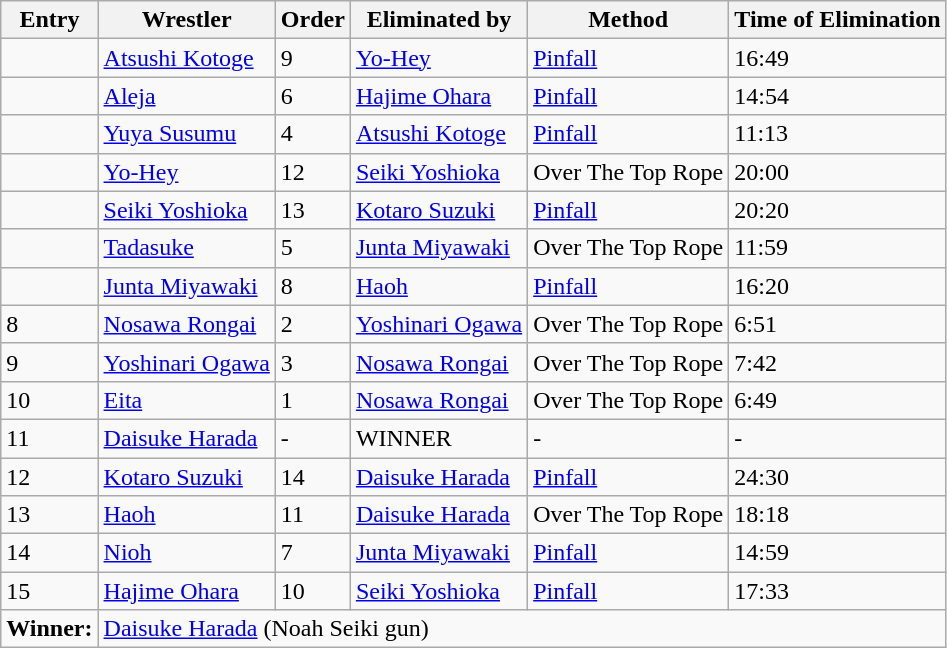<table class="wikitable sortable">
<tr>
<th>Entry</th>
<th>Wrestler</th>
<th>Order</th>
<th>Eliminated by</th>
<th>Method</th>
<th>Time of Elimination</th>
</tr>
<tr>
<td></td>
<td><a href='#'>Atsushi Kotoge</a></td>
<td>9</td>
<td><a href='#'>Yo-Hey</a></td>
<td><a href='#'>Pinfall</a></td>
<td>16:49</td>
</tr>
<tr>
<td></td>
<td><a href='#'>Aleja</a></td>
<td>6</td>
<td><a href='#'>Hajime Ohara</a></td>
<td><a href='#'>Pinfall</a></td>
<td>14:54</td>
</tr>
<tr>
<td></td>
<td><a href='#'>Yuya Susumu</a></td>
<td>4</td>
<td><a href='#'>Atsushi Kotoge</a></td>
<td><a href='#'>Pinfall</a></td>
<td>11:13</td>
</tr>
<tr>
<td></td>
<td><a href='#'>Yo-Hey</a></td>
<td>12</td>
<td><a href='#'>Seiki Yoshioka</a></td>
<td>Over The Top Rope</td>
<td>20:00</td>
</tr>
<tr>
<td></td>
<td><a href='#'>Seiki Yoshioka</a></td>
<td>13</td>
<td><a href='#'>Kotaro Suzuki</a></td>
<td><a href='#'>Pinfall</a></td>
<td>20:20</td>
</tr>
<tr>
<td></td>
<td><a href='#'>Tadasuke</a></td>
<td>5</td>
<td><a href='#'>Junta Miyawaki</a></td>
<td>Over The Top Rope</td>
<td>11:59</td>
</tr>
<tr>
<td></td>
<td><a href='#'>Junta Miyawaki</a></td>
<td>8</td>
<td><a href='#'>Haoh</a></td>
<td><a href='#'>Pinfall</a></td>
<td>16:20</td>
</tr>
<tr>
<td>8</td>
<td><a href='#'>Nosawa Rongai</a></td>
<td>2</td>
<td><a href='#'>Yoshinari Ogawa</a></td>
<td>Over The Top Rope</td>
<td>6:51</td>
</tr>
<tr>
<td>9</td>
<td><a href='#'>Yoshinari Ogawa</a></td>
<td>3</td>
<td><a href='#'>Nosawa Rongai</a></td>
<td>Over The Top Rope</td>
<td>7:42</td>
</tr>
<tr>
<td>10</td>
<td><a href='#'>Eita</a></td>
<td>1</td>
<td><a href='#'>Nosawa Rongai</a></td>
<td>Over The Top Rope</td>
<td>6:49</td>
</tr>
<tr>
<td>11</td>
<td><a href='#'>Daisuke Harada</a></td>
<td>-</td>
<td>WINNER</td>
<td>-</td>
<td>-</td>
</tr>
<tr>
<td>12</td>
<td><a href='#'>Kotaro Suzuki</a></td>
<td>14</td>
<td><a href='#'>Daisuke Harada</a></td>
<td><a href='#'>Pinfall</a></td>
<td>24:30</td>
</tr>
<tr>
<td>13</td>
<td><a href='#'>Haoh</a></td>
<td>11</td>
<td><a href='#'>Daisuke Harada</a></td>
<td>Over The Top Rope</td>
<td>18:18</td>
</tr>
<tr>
<td>14</td>
<td><a href='#'>Nioh</a></td>
<td>7</td>
<td><a href='#'>Junta Miyawaki</a></td>
<td><a href='#'>Pinfall</a></td>
<td>14:59</td>
</tr>
<tr>
<td>15</td>
<td><a href='#'>Hajime Ohara</a></td>
<td>10</td>
<td><a href='#'>Seiki Yoshioka</a></td>
<td><a href='#'>Pinfall</a></td>
<td>17:33</td>
</tr>
<tr>
<td><strong>Winner:</strong></td>
<td colspan="5"><a href='#'>Daisuke Harada</a> (Noah Seiki gun)</td>
</tr>
</table>
